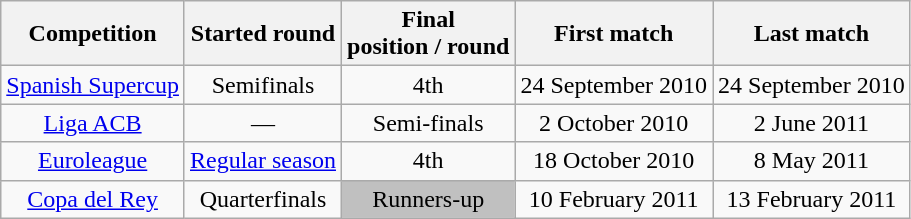<table class="wikitable" style="text-align: center;">
<tr>
<th>Competition</th>
<th>Started round</th>
<th>Final<br>position / round</th>
<th>First match</th>
<th>Last match</th>
</tr>
<tr>
<td><a href='#'>Spanish Supercup</a></td>
<td>Semifinals</td>
<td>4th</td>
<td>24 September 2010</td>
<td>24 September 2010</td>
</tr>
<tr>
<td><a href='#'>Liga ACB</a></td>
<td>—</td>
<td>Semi-finals</td>
<td>2 October 2010</td>
<td>2 June 2011</td>
</tr>
<tr>
<td><a href='#'>Euroleague</a></td>
<td><a href='#'>Regular season</a></td>
<td>4th</td>
<td>18 October 2010</td>
<td>8 May 2011</td>
</tr>
<tr>
<td><a href='#'>Copa del Rey</a></td>
<td>Quarterfinals</td>
<td bgcolor=silver>Runners-up</td>
<td>10 February 2011</td>
<td>13 February 2011</td>
</tr>
</table>
